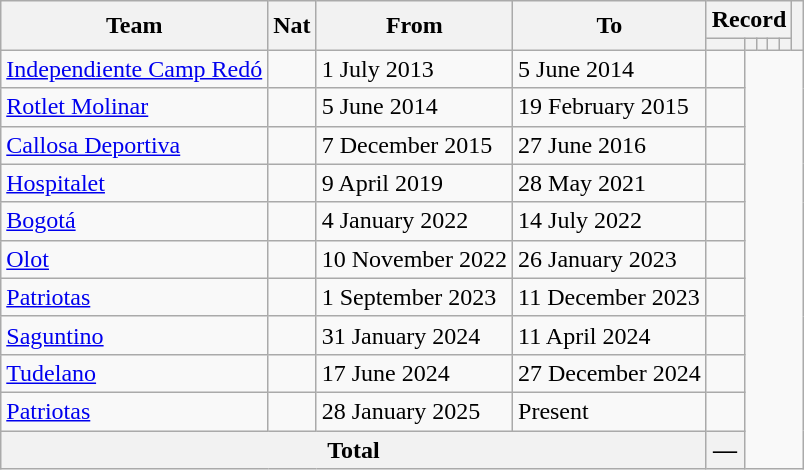<table class="wikitable" style="text-align:center">
<tr>
<th rowspan="2">Team</th>
<th rowspan="2">Nat</th>
<th rowspan="2">From</th>
<th rowspan="2">To</th>
<th colspan="5">Record</th>
<th rowspan="2"></th>
</tr>
<tr>
<th></th>
<th></th>
<th></th>
<th></th>
<th></th>
</tr>
<tr>
<td align=left><a href='#'>Independiente Camp Redó</a></td>
<td></td>
<td align=left>1 July 2013</td>
<td align=left>5 June 2014<br></td>
<td></td>
</tr>
<tr>
<td align=left><a href='#'>Rotlet Molinar</a></td>
<td></td>
<td align=left>5 June 2014</td>
<td align=left>19 February 2015<br></td>
<td></td>
</tr>
<tr>
<td align=left><a href='#'>Callosa Deportiva</a></td>
<td></td>
<td align=left>7 December 2015</td>
<td align=left>27 June 2016<br></td>
<td></td>
</tr>
<tr>
<td align=left><a href='#'>Hospitalet</a></td>
<td></td>
<td align=left>9 April 2019</td>
<td align=left>28 May 2021<br></td>
<td></td>
</tr>
<tr>
<td align=left><a href='#'>Bogotá</a></td>
<td></td>
<td align=left>4 January 2022</td>
<td align=left>14 July 2022<br></td>
<td></td>
</tr>
<tr>
<td align=left><a href='#'>Olot</a></td>
<td></td>
<td align=left>10 November 2022</td>
<td align=left>26 January 2023<br></td>
<td></td>
</tr>
<tr>
<td align=left><a href='#'>Patriotas</a></td>
<td></td>
<td align=left>1 September 2023</td>
<td align=left>11 December 2023<br></td>
<td></td>
</tr>
<tr>
<td align=left><a href='#'>Saguntino</a></td>
<td></td>
<td align=left>31 January 2024</td>
<td align=left>11 April 2024<br></td>
<td></td>
</tr>
<tr>
<td align=left><a href='#'>Tudelano</a></td>
<td></td>
<td align=left>17 June 2024</td>
<td align=left>27 December 2024<br></td>
<td></td>
</tr>
<tr>
<td align=left><a href='#'>Patriotas</a></td>
<td></td>
<td align=left>28 January 2025</td>
<td align=left>Present<br></td>
<td></td>
</tr>
<tr>
<th colspan="4">Total<br></th>
<th>—</th>
</tr>
</table>
